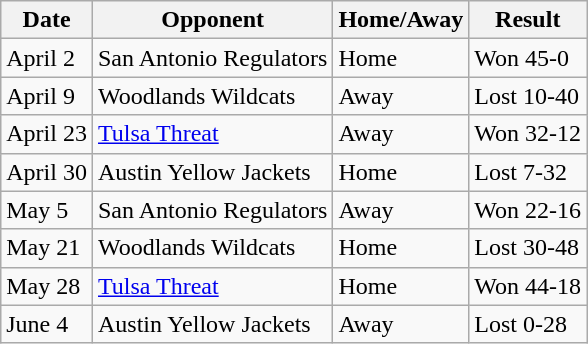<table class="wikitable">
<tr>
<th>Date</th>
<th>Opponent</th>
<th>Home/Away</th>
<th>Result</th>
</tr>
<tr>
<td>April 2</td>
<td>San Antonio Regulators</td>
<td>Home</td>
<td>Won 45-0</td>
</tr>
<tr>
<td>April 9</td>
<td>Woodlands Wildcats</td>
<td>Away</td>
<td>Lost 10-40</td>
</tr>
<tr>
<td>April 23</td>
<td><a href='#'>Tulsa Threat</a></td>
<td>Away</td>
<td>Won 32-12</td>
</tr>
<tr>
<td>April 30</td>
<td>Austin Yellow Jackets</td>
<td>Home</td>
<td>Lost 7-32</td>
</tr>
<tr>
<td>May 5</td>
<td>San Antonio Regulators</td>
<td>Away</td>
<td>Won 22-16</td>
</tr>
<tr>
<td>May 21</td>
<td>Woodlands Wildcats</td>
<td>Home</td>
<td>Lost 30-48</td>
</tr>
<tr>
<td>May 28</td>
<td><a href='#'>Tulsa Threat</a></td>
<td>Home</td>
<td>Won 44-18</td>
</tr>
<tr>
<td>June 4</td>
<td>Austin Yellow Jackets</td>
<td>Away</td>
<td>Lost 0-28</td>
</tr>
</table>
